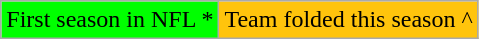<table class="wikitable">
<tr>
<td style="background-color:#00FF00;">First season in NFL *</td>
<td style="background-color:#FFC40C;">Team folded this season ^</td>
</tr>
</table>
